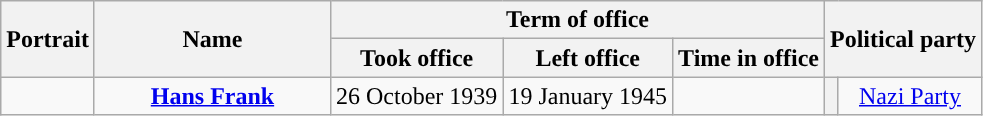<table class="wikitable" style="text-align:center">
<tr>
<th rowspan=2>Portrait</th>
<th rowspan=2 width=150>Name<br></th>
<th colspan=3>Term of office</th>
<th colspan=2 rowspan=2>Political party</th>
</tr>
<tr>
<th>Took office</th>
<th>Left office</th>
<th>Time in office</th>
</tr>
<tr>
<td></td>
<td><strong><a href='#'>Hans Frank</a></strong><br></td>
<td>26 October 1939</td>
<td>19 January 1945</td>
<td></td>
<th style="background:"></th>
<td><a href='#'>Nazi Party</a></td>
</tr>
</table>
